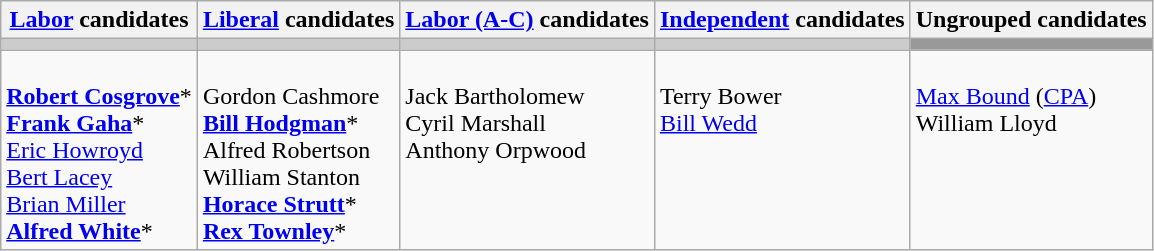<table class="wikitable">
<tr>
<th><a href='#'>Labor</a> candidates</th>
<th><a href='#'>Liberal</a> candidates</th>
<th><a href='#'>Labor (A-C)</a> candidates</th>
<th><a href='#'>Independent</a> candidates</th>
<th>Ungrouped candidates</th>
</tr>
<tr bgcolor="#cccccc">
<td></td>
<td></td>
<td></td>
<td></td>
<td bgcolor="#999999"></td>
</tr>
<tr>
<td><br><strong><a href='#'>Robert Cosgrove</a></strong>*<br>
<strong><a href='#'>Frank Gaha</a></strong>*<br>
<a href='#'>Eric Howroyd</a><br>
<a href='#'>Bert Lacey</a><br>
<a href='#'>Brian Miller</a><br>
<strong><a href='#'>Alfred White</a></strong>*</td>
<td><br>Gordon Cashmore<br>
<strong><a href='#'>Bill Hodgman</a></strong>*<br>
Alfred Robertson<br>
William Stanton<br>
<strong><a href='#'>Horace Strutt</a></strong>*<br>
<strong><a href='#'>Rex Townley</a></strong>*</td>
<td valign=top><br>Jack Bartholomew<br>
Cyril Marshall<br>
Anthony Orpwood</td>
<td valign=top><br>Terry Bower<br>
<a href='#'>Bill Wedd</a></td>
<td valign=top><br><a href='#'>Max Bound</a> (<a href='#'>CPA</a>)<br>
William Lloyd</td>
</tr>
</table>
